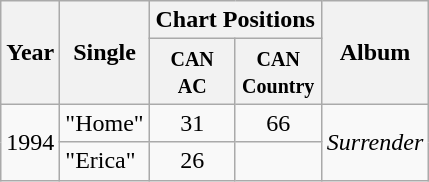<table class="wikitable">
<tr>
<th rowspan="2">Year</th>
<th rowspan="2">Single</th>
<th colspan="2">Chart Positions</th>
<th rowspan="2">Album</th>
</tr>
<tr>
<th width="50"><small>CAN AC</small></th>
<th width="50"><small>CAN Country</small></th>
</tr>
<tr>
<td rowspan="2">1994</td>
<td>"Home"</td>
<td align="center">31</td>
<td align="center">66</td>
<td rowspan="2"><em>Surrender</em></td>
</tr>
<tr>
<td>"Erica"</td>
<td align="center">26</td>
<td></td>
</tr>
</table>
